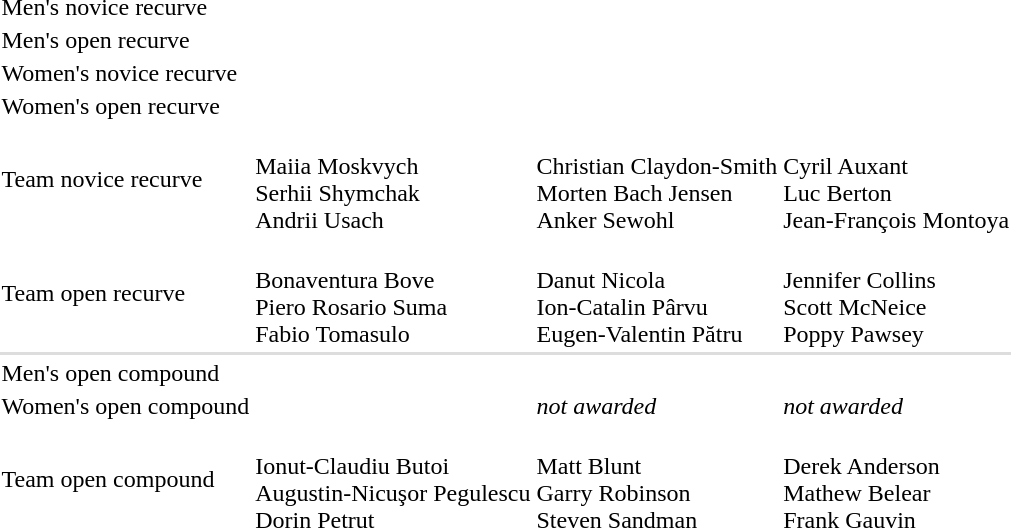<table>
<tr>
<td>Men's novice recurve</td>
<td></td>
<td></td>
<td></td>
</tr>
<tr>
<td>Men's open recurve</td>
<td></td>
<td></td>
<td></td>
</tr>
<tr>
<td>Women's novice recurve</td>
<td></td>
<td></td>
<td></td>
</tr>
<tr>
<td>Women's open recurve</td>
<td></td>
<td></td>
<td nowrap></td>
</tr>
<tr>
<td>Team novice recurve</td>
<td><br>Maiia Moskvych<br>Serhii Shymchak<br>Andrii Usach</td>
<td nowrap><br>Christian Claydon-Smith<br>Morten Bach Jensen<br>Anker Sewohl</td>
<td><br>Cyril Auxant<br>Luc Berton<br>Jean-François Montoya</td>
</tr>
<tr>
<td>Team open recurve</td>
<td><br>Bonaventura Bove<br>Piero Rosario Suma<br>Fabio Tomasulo</td>
<td><br>Danut Nicola<br>Ion-Catalin Pârvu<br>Eugen-Valentin Pătru</td>
<td><br>Jennifer Collins<br>Scott McNeice<br>Poppy Pawsey</td>
</tr>
<tr bgcolor=#dddddd>
<td colspan=4></td>
</tr>
<tr>
<td>Men's open compound</td>
<td></td>
<td></td>
<td></td>
</tr>
<tr>
<td>Women's open compound</td>
<td></td>
<td><em>not awarded</em></td>
<td><em>not awarded</em></td>
</tr>
<tr>
<td>Team open compound</td>
<td nowrap><br>Ionut-Claudiu Butoi<br>Augustin-Nicuşor Pegulescu<br>Dorin Petrut</td>
<td><br>Matt Blunt<br>Garry Robinson<br>Steven Sandman</td>
<td><br>Derek Anderson<br>Mathew Belear<br>Frank Gauvin</td>
</tr>
</table>
